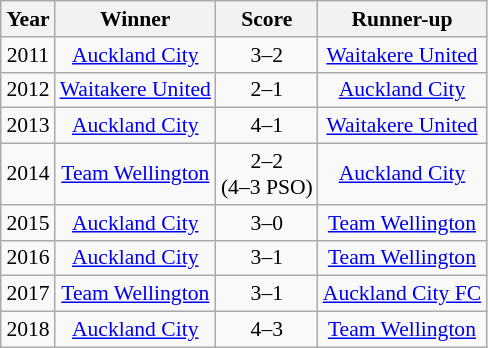<table style="text-align:center;margin-left:1em;font-size:90%;" class="wikitable">
<tr>
<th>Year</th>
<th>Winner</th>
<th>Score</th>
<th>Runner-up</th>
</tr>
<tr>
<td>2011</td>
<td><a href='#'>Auckland City</a></td>
<td>3–2</td>
<td><a href='#'>Waitakere United</a></td>
</tr>
<tr>
<td>2012</td>
<td><a href='#'>Waitakere United</a></td>
<td>2–1</td>
<td><a href='#'>Auckland City</a></td>
</tr>
<tr>
<td>2013</td>
<td><a href='#'>Auckland City</a></td>
<td>4–1</td>
<td><a href='#'>Waitakere United</a></td>
</tr>
<tr>
<td>2014</td>
<td><a href='#'>Team Wellington</a></td>
<td>2–2<br>(4–3 PSO)</td>
<td><a href='#'>Auckland City</a></td>
</tr>
<tr>
<td>2015</td>
<td><a href='#'>Auckland City</a></td>
<td>3–0</td>
<td><a href='#'>Team Wellington</a></td>
</tr>
<tr>
<td>2016</td>
<td><a href='#'>Auckland City</a></td>
<td>3–1</td>
<td><a href='#'>Team Wellington</a></td>
</tr>
<tr>
<td>2017</td>
<td><a href='#'>Team Wellington</a></td>
<td>3–1</td>
<td><a href='#'>Auckland City FC</a></td>
</tr>
<tr>
<td>2018</td>
<td><a href='#'>Auckland City</a></td>
<td>4–3</td>
<td><a href='#'>Team Wellington</a></td>
</tr>
</table>
